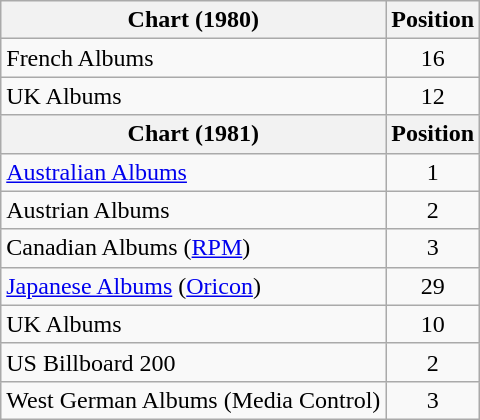<table class="wikitable" style="text-align:center;">
<tr>
<th>Chart (1980)</th>
<th>Position</th>
</tr>
<tr>
<td align="left">French Albums</td>
<td>16</td>
</tr>
<tr>
<td align="left">UK Albums</td>
<td>12</td>
</tr>
<tr>
<th>Chart (1981)</th>
<th>Position</th>
</tr>
<tr>
<td align="left"><a href='#'>Australian Albums</a></td>
<td>1</td>
</tr>
<tr>
<td align="left">Austrian Albums</td>
<td>2</td>
</tr>
<tr>
<td align="left">Canadian Albums (<a href='#'>RPM</a>)</td>
<td>3</td>
</tr>
<tr>
<td align="left"><a href='#'>Japanese Albums</a> (<a href='#'>Oricon</a>)</td>
<td>29</td>
</tr>
<tr>
<td align="left">UK Albums</td>
<td>10</td>
</tr>
<tr>
<td align="left">US Billboard 200</td>
<td>2</td>
</tr>
<tr>
<td align="left">West German Albums (Media Control)</td>
<td>3</td>
</tr>
</table>
